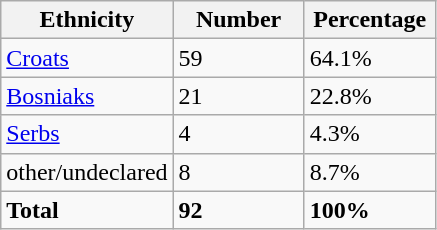<table class="wikitable">
<tr>
<th width="100px">Ethnicity</th>
<th width="80px">Number</th>
<th width="80px">Percentage</th>
</tr>
<tr>
<td><a href='#'>Croats</a></td>
<td>59</td>
<td>64.1%</td>
</tr>
<tr>
<td><a href='#'>Bosniaks</a></td>
<td>21</td>
<td>22.8%</td>
</tr>
<tr>
<td><a href='#'>Serbs</a></td>
<td>4</td>
<td>4.3%</td>
</tr>
<tr>
<td>other/undeclared</td>
<td>8</td>
<td>8.7%</td>
</tr>
<tr>
<td><strong>Total</strong></td>
<td><strong>92</strong></td>
<td><strong>100%</strong></td>
</tr>
</table>
